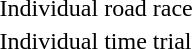<table>
<tr>
<td>Individual road race</td>
<td></td>
<td></td>
<td></td>
</tr>
<tr>
<td>Individual time trial</td>
<td></td>
<td></td>
<td></td>
</tr>
</table>
